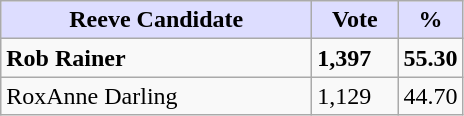<table class="wikitable">
<tr>
<th style="background:#ddf; width:200px;">Reeve Candidate</th>
<th style="background:#ddf; width:50px;">Vote</th>
<th style="background:#ddf; width:30px;">%</th>
</tr>
<tr>
<td><strong>Rob Rainer</strong></td>
<td><strong>1,397</strong></td>
<td><strong>55.30</strong></td>
</tr>
<tr>
<td>RoxAnne Darling</td>
<td>1,129</td>
<td>44.70</td>
</tr>
</table>
